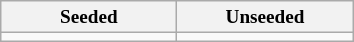<table class="wikitable" style="font-size:80%">
<tr>
<th width="25%">Seeded</th>
<th width="25%">Unseeded</th>
</tr>
<tr>
<td valign="top"></td>
<td valign="top"></td>
</tr>
</table>
